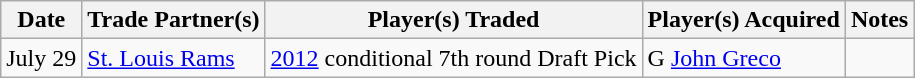<table class="wikitable">
<tr>
<th>Date</th>
<th>Trade Partner(s)</th>
<th>Player(s) Traded</th>
<th>Player(s) Acquired</th>
<th>Notes</th>
</tr>
<tr>
<td>July 29</td>
<td><a href='#'>St. Louis Rams</a></td>
<td><a href='#'>2012</a> conditional 7th round Draft Pick</td>
<td>G <a href='#'>John Greco</a></td>
<td></td>
</tr>
</table>
